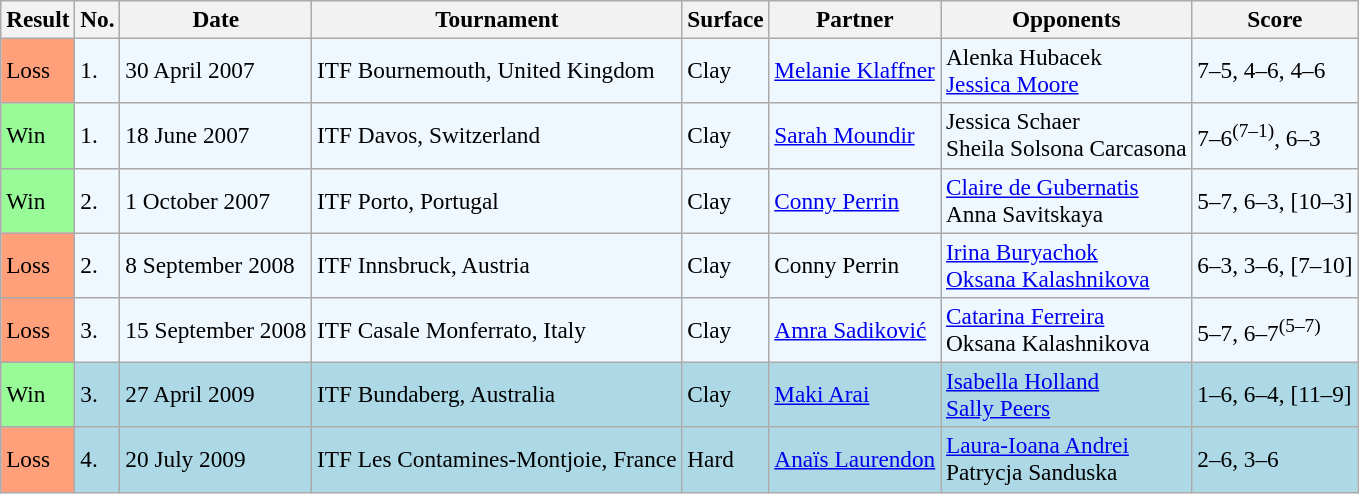<table class="sortable wikitable" style=font-size:97%>
<tr>
<th>Result</th>
<th>No.</th>
<th>Date</th>
<th>Tournament</th>
<th>Surface</th>
<th>Partner</th>
<th>Opponents</th>
<th class="unsortable">Score</th>
</tr>
<tr style="background:#f0f8ff;">
<td style="background:#ffa07a;">Loss</td>
<td>1.</td>
<td>30 April 2007</td>
<td>ITF Bournemouth, United Kingdom</td>
<td>Clay</td>
<td> <a href='#'>Melanie Klaffner</a></td>
<td> Alenka Hubacek <br>  <a href='#'>Jessica Moore</a></td>
<td>7–5, 4–6, 4–6</td>
</tr>
<tr style="background:#f0f8ff;">
<td style="background:#98fb98;">Win</td>
<td>1.</td>
<td>18 June 2007</td>
<td>ITF Davos, Switzerland</td>
<td>Clay</td>
<td> <a href='#'>Sarah Moundir</a></td>
<td> Jessica Schaer <br>  Sheila Solsona Carcasona</td>
<td>7–6<sup>(7–1)</sup>, 6–3</td>
</tr>
<tr style="background:#f0f8ff;">
<td style="background:#98fb98;">Win</td>
<td>2.</td>
<td>1 October 2007</td>
<td>ITF Porto, Portugal</td>
<td>Clay</td>
<td> <a href='#'>Conny Perrin</a></td>
<td> <a href='#'>Claire de Gubernatis</a> <br>  Anna Savitskaya</td>
<td>5–7, 6–3, [10–3]</td>
</tr>
<tr style="background:#f0f8ff;">
<td style="background:#ffa07a;">Loss</td>
<td>2.</td>
<td>8 September 2008</td>
<td>ITF Innsbruck, Austria</td>
<td>Clay</td>
<td> Conny Perrin</td>
<td> <a href='#'>Irina Buryachok</a> <br>  <a href='#'>Oksana Kalashnikova</a></td>
<td>6–3, 3–6, [7–10]</td>
</tr>
<tr style="background:#f0f8ff;">
<td style="background:#ffa07a;">Loss</td>
<td>3.</td>
<td>15 September 2008</td>
<td>ITF Casale Monferrato, Italy</td>
<td>Clay</td>
<td> <a href='#'>Amra Sadiković</a></td>
<td> <a href='#'>Catarina Ferreira</a> <br>  Oksana Kalashnikova</td>
<td>5–7, 6–7<sup>(5–7)</sup></td>
</tr>
<tr style="background:lightblue;">
<td style="background:#98fb98;">Win</td>
<td>3.</td>
<td>27 April 2009</td>
<td>ITF Bundaberg, Australia</td>
<td>Clay</td>
<td> <a href='#'>Maki Arai</a></td>
<td> <a href='#'>Isabella Holland</a> <br>  <a href='#'>Sally Peers</a></td>
<td>1–6, 6–4, [11–9]</td>
</tr>
<tr style="background:lightblue;">
<td style="background:#ffa07a;">Loss</td>
<td>4.</td>
<td>20 July 2009</td>
<td>ITF Les Contamines-Montjoie, France</td>
<td>Hard</td>
<td> <a href='#'>Anaïs Laurendon</a></td>
<td> <a href='#'>Laura-Ioana Andrei</a> <br>  Patrycja Sanduska</td>
<td>2–6, 3–6</td>
</tr>
</table>
